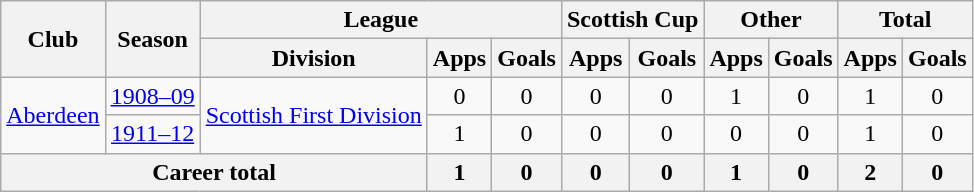<table class="wikitable" style="text-align: center;">
<tr>
<th rowspan="2">Club</th>
<th rowspan="2">Season</th>
<th colspan="3">League</th>
<th colspan="2">Scottish Cup</th>
<th colspan="2">Other</th>
<th colspan="2">Total</th>
</tr>
<tr>
<th>Division</th>
<th>Apps</th>
<th>Goals</th>
<th>Apps</th>
<th>Goals</th>
<th>Apps</th>
<th>Goals</th>
<th>Apps</th>
<th>Goals</th>
</tr>
<tr>
<td rowspan="2"><a href='#'>Aberdeen</a></td>
<td><a href='#'>1908–09</a></td>
<td rowspan="2"><a href='#'>Scottish First Division</a></td>
<td>0</td>
<td>0</td>
<td>0</td>
<td>0</td>
<td>1</td>
<td>0</td>
<td>1</td>
<td>0</td>
</tr>
<tr>
<td><a href='#'>1911–12</a></td>
<td>1</td>
<td>0</td>
<td>0</td>
<td>0</td>
<td>0</td>
<td>0</td>
<td>1</td>
<td>0</td>
</tr>
<tr>
<th colspan="3">Career total</th>
<th>1</th>
<th>0</th>
<th>0</th>
<th>0</th>
<th>1</th>
<th>0</th>
<th>2</th>
<th>0</th>
</tr>
</table>
